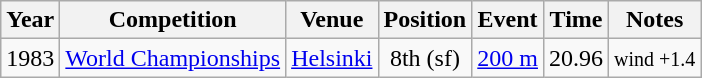<table class=wikitable style=text-align:center>
<tr>
<th>Year</th>
<th>Competition</th>
<th>Venue</th>
<th>Position</th>
<th>Event</th>
<th>Time</th>
<th>Notes</th>
</tr>
<tr>
<td>1983</td>
<td><a href='#'>World Championships</a></td>
<td> <a href='#'>Helsinki</a></td>
<td>8th (sf)</td>
<td><a href='#'>200 m</a></td>
<td>20.96</td>
<td><small>wind +1.4</small></td>
</tr>
</table>
